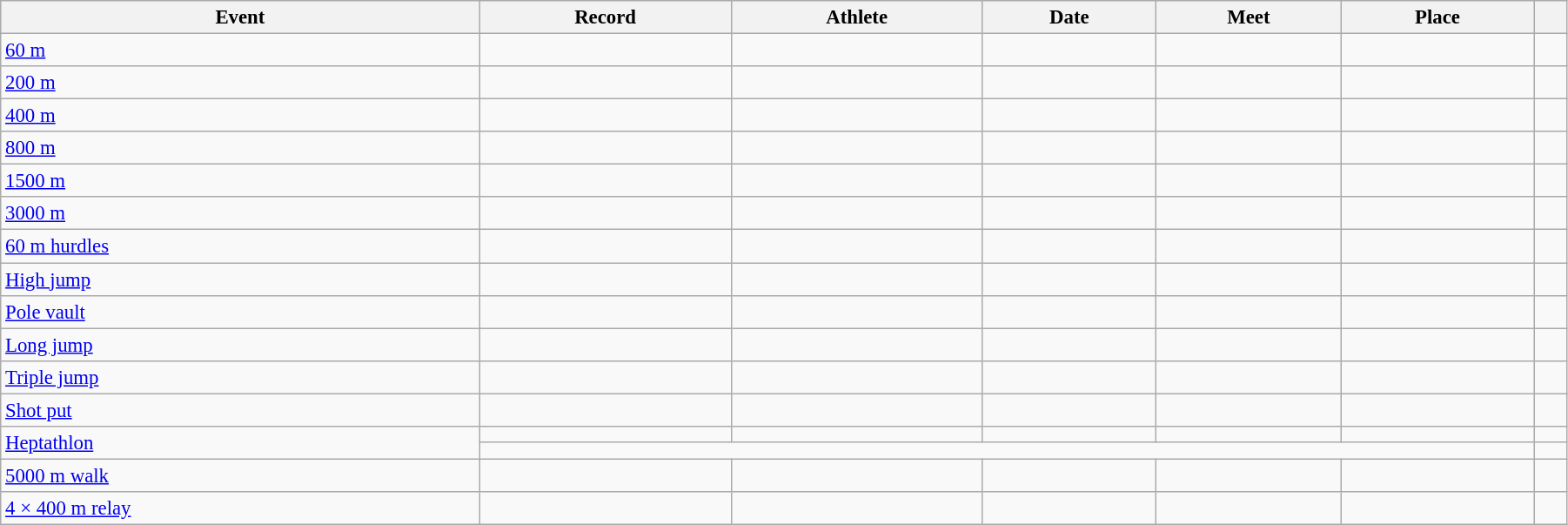<table class="wikitable" style="font-size:95%; width: 95%;">
<tr>
<th>Event</th>
<th>Record</th>
<th>Athlete</th>
<th>Date</th>
<th>Meet</th>
<th>Place</th>
<th></th>
</tr>
<tr>
<td><a href='#'>60 m</a></td>
<td></td>
<td></td>
<td></td>
<td></td>
<td></td>
<td></td>
</tr>
<tr>
<td><a href='#'>200 m</a></td>
<td></td>
<td></td>
<td></td>
<td></td>
<td></td>
<td></td>
</tr>
<tr>
<td><a href='#'>400 m</a></td>
<td></td>
<td></td>
<td></td>
<td></td>
<td></td>
<td></td>
</tr>
<tr>
<td><a href='#'>800 m</a></td>
<td></td>
<td></td>
<td></td>
<td></td>
<td></td>
<td></td>
</tr>
<tr>
<td><a href='#'>1500 m</a></td>
<td></td>
<td></td>
<td></td>
<td></td>
<td></td>
<td></td>
</tr>
<tr>
<td><a href='#'>3000 m</a></td>
<td></td>
<td></td>
<td></td>
<td></td>
<td></td>
<td></td>
</tr>
<tr>
<td><a href='#'>60 m hurdles</a></td>
<td></td>
<td></td>
<td></td>
<td></td>
<td></td>
<td></td>
</tr>
<tr>
<td><a href='#'>High jump</a></td>
<td></td>
<td></td>
<td></td>
<td></td>
<td></td>
<td></td>
</tr>
<tr>
<td><a href='#'>Pole vault</a></td>
<td></td>
<td></td>
<td></td>
<td></td>
<td></td>
<td></td>
</tr>
<tr>
<td><a href='#'>Long jump</a></td>
<td></td>
<td></td>
<td></td>
<td></td>
<td></td>
<td></td>
</tr>
<tr>
<td><a href='#'>Triple jump</a></td>
<td></td>
<td></td>
<td></td>
<td></td>
<td></td>
<td></td>
</tr>
<tr>
<td><a href='#'>Shot put</a></td>
<td></td>
<td></td>
<td></td>
<td></td>
<td></td>
<td></td>
</tr>
<tr>
<td rowspan=2><a href='#'>Heptathlon</a></td>
<td></td>
<td></td>
<td></td>
<td></td>
<td></td>
<td></td>
</tr>
<tr>
<td colspan=5></td>
<td></td>
</tr>
<tr>
<td><a href='#'>5000 m walk</a></td>
<td></td>
<td></td>
<td></td>
<td></td>
<td></td>
<td></td>
</tr>
<tr>
<td><a href='#'>4 × 400 m relay</a></td>
<td></td>
<td></td>
<td></td>
<td></td>
<td></td>
<td></td>
</tr>
</table>
